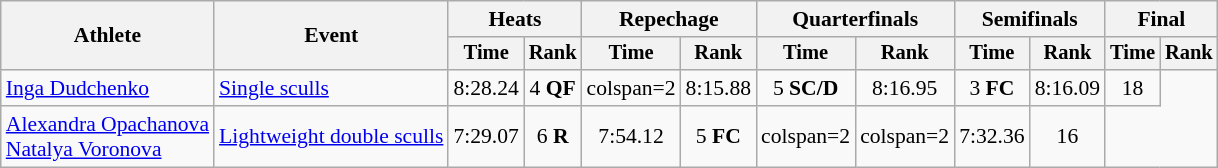<table class="wikitable" style="font-size:90%">
<tr>
<th rowspan="2">Athlete</th>
<th rowspan="2">Event</th>
<th colspan="2">Heats</th>
<th colspan="2">Repechage</th>
<th colspan="2">Quarterfinals</th>
<th colspan="2">Semifinals</th>
<th colspan="2">Final</th>
</tr>
<tr style="font-size:95%">
<th>Time</th>
<th>Rank</th>
<th>Time</th>
<th>Rank</th>
<th>Time</th>
<th>Rank</th>
<th>Time</th>
<th>Rank</th>
<th>Time</th>
<th>Rank</th>
</tr>
<tr align=center>
<td align=left><a href='#'>Inga Dudchenko</a></td>
<td align=left><a href='#'>Single sculls</a></td>
<td>8:28.24</td>
<td>4 <strong>QF</strong></td>
<td>colspan=2 </td>
<td>8:15.88</td>
<td>5 <strong>SC/D</strong></td>
<td>8:16.95</td>
<td>3 <strong>FC</strong></td>
<td>8:16.09</td>
<td>18</td>
</tr>
<tr align=center>
<td align=left><a href='#'>Alexandra Opachanova</a><br><a href='#'>Natalya Voronova</a></td>
<td align=left><a href='#'>Lightweight double sculls</a></td>
<td>7:29.07</td>
<td>6 <strong>R</strong></td>
<td>7:54.12</td>
<td>5 <strong>FC</strong></td>
<td>colspan=2 </td>
<td>colspan=2 </td>
<td>7:32.36</td>
<td>16</td>
</tr>
</table>
